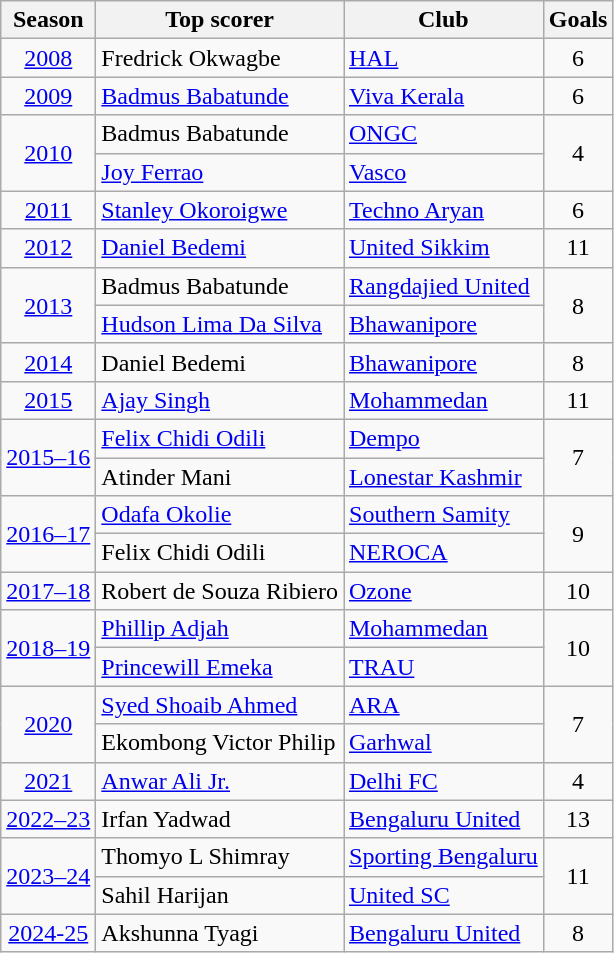<table class="wikitable" style="text-align:center;">
<tr>
<th>Season</th>
<th>Top scorer</th>
<th>Club</th>
<th>Goals</th>
</tr>
<tr>
<td><a href='#'>2008</a></td>
<td style="text-align:left;"> Fredrick Okwagbe</td>
<td style="text-align:left;"><a href='#'>HAL</a></td>
<td>6</td>
</tr>
<tr>
<td><a href='#'>2009</a></td>
<td style="text-align:left;"> <a href='#'>Badmus Babatunde</a></td>
<td style="text-align:left;"><a href='#'>Viva Kerala</a></td>
<td>6</td>
</tr>
<tr>
<td rowspan=2><a href='#'>2010</a></td>
<td style="text-align:left;"> Badmus Babatunde</td>
<td style="text-align:left;"><a href='#'>ONGC</a></td>
<td rowspan=2>4</td>
</tr>
<tr>
<td style="text-align:left;"> <a href='#'>Joy Ferrao</a></td>
<td style="text-align:left;"><a href='#'>Vasco</a></td>
</tr>
<tr>
<td><a href='#'>2011</a></td>
<td style="text-align:left;"> <a href='#'>Stanley Okoroigwe</a></td>
<td style="text-align:left;"><a href='#'>Techno Aryan</a></td>
<td>6</td>
</tr>
<tr>
<td><a href='#'>2012</a></td>
<td style="text-align:left;"> <a href='#'>Daniel Bedemi</a></td>
<td style="text-align:left;"><a href='#'>United Sikkim</a></td>
<td>11</td>
</tr>
<tr>
<td rowspan=2><a href='#'>2013</a></td>
<td style="text-align:left;"> Badmus Babatunde</td>
<td style="text-align:left;"><a href='#'>Rangdajied United</a></td>
<td rowspan=2>8</td>
</tr>
<tr>
<td style="text-align:left;"> <a href='#'>Hudson Lima Da Silva</a></td>
<td style="text-align:left;"><a href='#'>Bhawanipore</a></td>
</tr>
<tr>
<td><a href='#'>2014</a></td>
<td style="text-align:left;"> Daniel Bedemi</td>
<td style="text-align:left;"><a href='#'>Bhawanipore</a></td>
<td>8</td>
</tr>
<tr>
<td><a href='#'>2015</a></td>
<td style="text-align:left;"> <a href='#'>Ajay Singh</a></td>
<td style="text-align:left;"><a href='#'>Mohammedan</a></td>
<td>11</td>
</tr>
<tr>
<td rowspan=2><a href='#'>2015–16</a></td>
<td style="text-align:left;"> <a href='#'>Felix Chidi Odili</a></td>
<td style="text-align:left;"><a href='#'>Dempo</a></td>
<td rowspan=2>7</td>
</tr>
<tr>
<td style="text-align:left;"> Atinder Mani</td>
<td style="text-align:left;"><a href='#'>Lonestar Kashmir</a></td>
</tr>
<tr>
<td rowspan=2><a href='#'>2016–17</a></td>
<td style="text-align:left;"> <a href='#'>Odafa Okolie</a></td>
<td style="text-align:left;"><a href='#'>Southern Samity</a></td>
<td rowspan=2>9</td>
</tr>
<tr>
<td style="text-align:left;"> Felix Chidi Odili</td>
<td style="text-align:left;"><a href='#'>NEROCA</a></td>
</tr>
<tr>
<td rowspan=1><a href='#'>2017–18</a></td>
<td style="text-align:left;"> Robert de Souza Ribiero</td>
<td style="text-align:left;"><a href='#'>Ozone</a></td>
<td rowspan=1>10</td>
</tr>
<tr>
<td rowspan=2><a href='#'>2018–19</a></td>
<td style="text-align:left;"> <a href='#'>Phillip Adjah</a></td>
<td style="text-align:left;"><a href='#'>Mohammedan</a></td>
<td rowspan=2>10</td>
</tr>
<tr>
<td style="text-align:left;"> <a href='#'>Princewill Emeka</a></td>
<td style="text-align:left;"><a href='#'>TRAU</a></td>
</tr>
<tr>
<td rowspan="2"><a href='#'>2020</a></td>
<td align="left"> <a href='#'>Syed Shoaib Ahmed</a></td>
<td align="left"><a href='#'>ARA</a></td>
<td rowspan="2">7</td>
</tr>
<tr>
<td align="left"> Ekombong Victor Philip</td>
<td align="left"><a href='#'>Garhwal</a></td>
</tr>
<tr>
<td><a href='#'>2021</a></td>
<td align="left"> <a href='#'>Anwar Ali Jr.</a></td>
<td align="left"><a href='#'>Delhi FC</a></td>
<td rowspan=1>4</td>
</tr>
<tr>
<td><a href='#'>2022–23</a></td>
<td style="text-align:left;"> Irfan Yadwad</td>
<td style="text-align:left;"><a href='#'>Bengaluru United</a></td>
<td>13</td>
</tr>
<tr>
<td rowspan=2><a href='#'>2023–24</a></td>
<td style="text-align:left;"> Thomyo L Shimray</td>
<td style="text-align:left;"><a href='#'>Sporting Bengaluru</a></td>
<td rowspan=2>11</td>
</tr>
<tr>
<td style="text-align:left;">Sahil Harijan</td>
<td style="text-align:left;"><a href='#'>United SC</a></td>
</tr>
<tr>
<td><a href='#'>2024-25</a></td>
<td align="left"> Akshunna Tyagi</td>
<td align="left"><a href='#'>Bengaluru United</a></td>
<td>8</td>
</tr>
</table>
